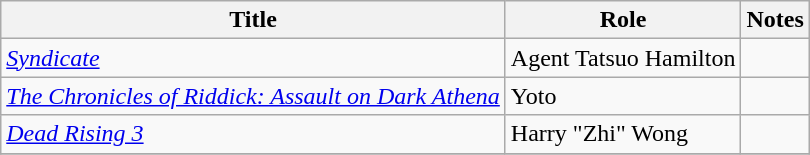<table class="wikitable">
<tr>
<th>Title</th>
<th>Role</th>
<th>Notes</th>
</tr>
<tr>
<td><em><a href='#'>Syndicate</a></em></td>
<td>Agent Tatsuo Hamilton</td>
<td></td>
</tr>
<tr>
<td><em><a href='#'>The Chronicles of Riddick: Assault on Dark Athena</a></em></td>
<td>Yoto</td>
<td></td>
</tr>
<tr>
<td><em><a href='#'>Dead Rising 3</a></em></td>
<td>Harry "Zhi" Wong</td>
<td></td>
</tr>
<tr>
</tr>
</table>
